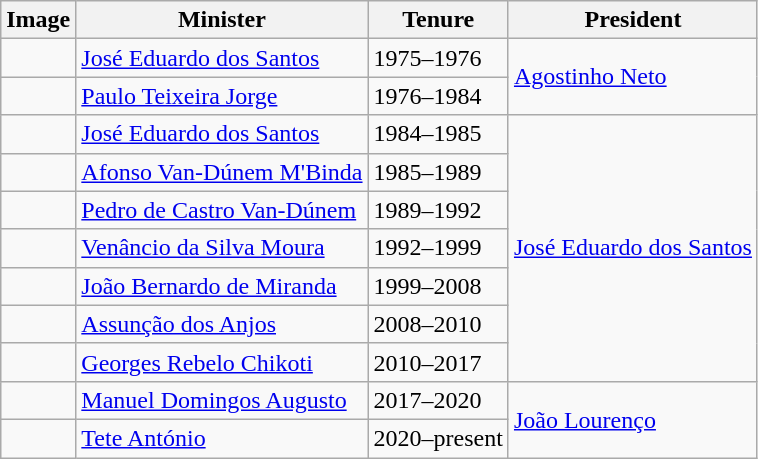<table class="wikitable">
<tr>
<th>Image</th>
<th>Minister</th>
<th>Tenure</th>
<th>President</th>
</tr>
<tr>
<td></td>
<td><a href='#'>José Eduardo dos Santos</a></td>
<td>1975–1976</td>
<td rowspan="2"><a href='#'>Agostinho Neto</a></td>
</tr>
<tr>
<td></td>
<td><a href='#'>Paulo Teixeira Jorge</a></td>
<td>1976–1984</td>
</tr>
<tr>
<td></td>
<td><a href='#'>José Eduardo dos Santos</a></td>
<td>1984–1985</td>
<td rowspan="7"><a href='#'>José Eduardo dos Santos</a></td>
</tr>
<tr>
<td></td>
<td><a href='#'>Afonso Van-Dúnem M'Binda</a></td>
<td>1985–1989</td>
</tr>
<tr>
<td></td>
<td><a href='#'>Pedro de Castro Van-Dúnem</a></td>
<td>1989–1992</td>
</tr>
<tr>
<td></td>
<td><a href='#'>Venâncio da Silva Moura</a></td>
<td>1992–1999</td>
</tr>
<tr>
<td></td>
<td><a href='#'>João Bernardo de Miranda</a></td>
<td>1999–2008</td>
</tr>
<tr>
<td></td>
<td><a href='#'>Assunção dos Anjos</a></td>
<td>2008–2010</td>
</tr>
<tr>
<td></td>
<td><a href='#'>Georges Rebelo Chikoti</a></td>
<td>2010–2017</td>
</tr>
<tr>
<td></td>
<td><a href='#'>Manuel Domingos Augusto</a></td>
<td>2017–2020</td>
<td rowspan="2"><a href='#'>João Lourenço</a></td>
</tr>
<tr>
<td></td>
<td><a href='#'>Tete António</a></td>
<td>2020–present</td>
</tr>
</table>
